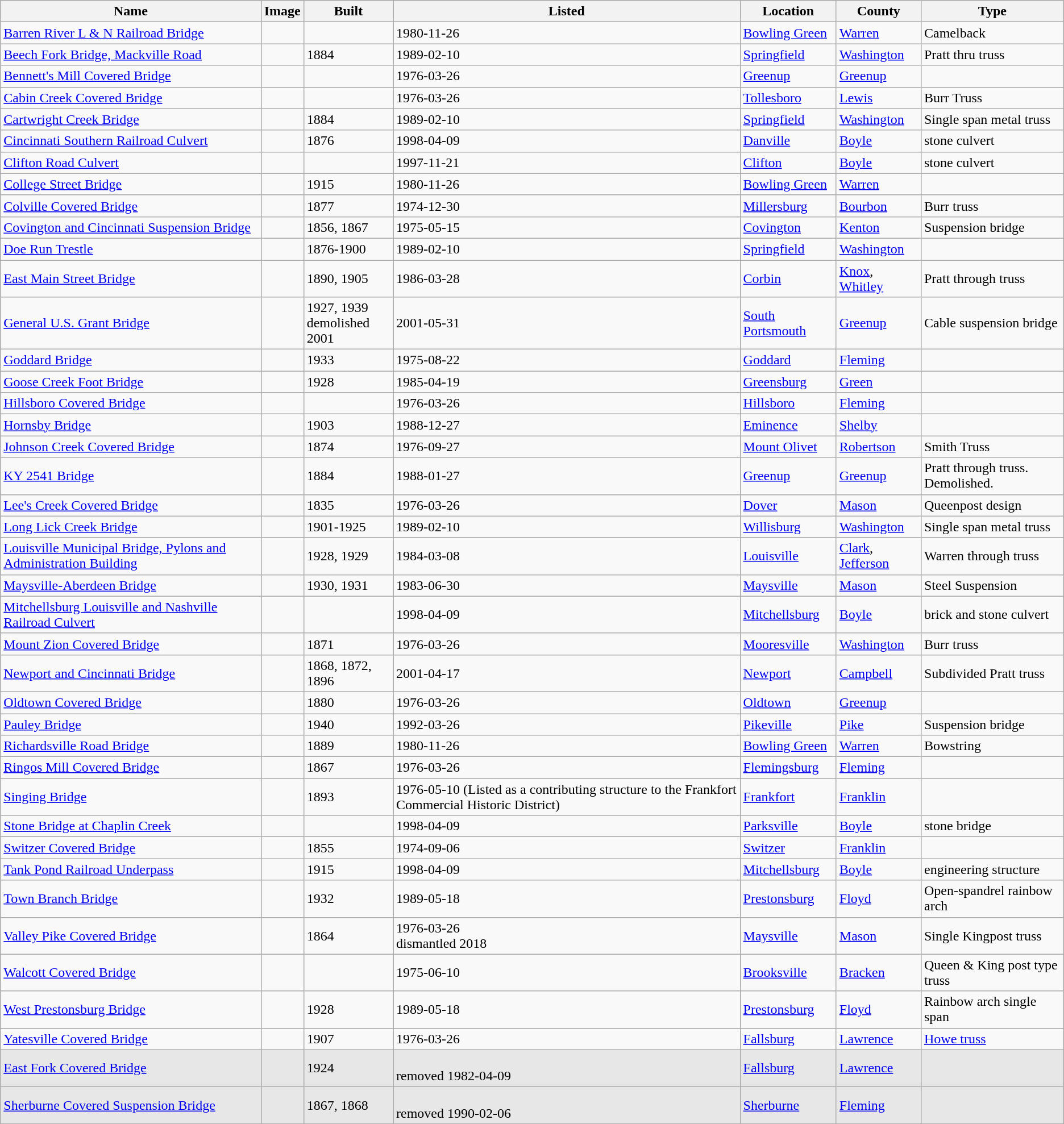<table class="wikitable sortable">
<tr>
<th>Name</th>
<th>Image</th>
<th>Built</th>
<th>Listed</th>
<th>Location</th>
<th>County</th>
<th>Type</th>
</tr>
<tr>
<td><a href='#'>Barren River L & N Railroad Bridge</a></td>
<td></td>
<td></td>
<td>1980-11-26</td>
<td><a href='#'>Bowling Green</a><br><small></small></td>
<td><a href='#'>Warren</a></td>
<td>Camelback</td>
</tr>
<tr>
<td><a href='#'>Beech Fork Bridge, Mackville Road</a></td>
<td></td>
<td>1884</td>
<td>1989-02-10</td>
<td><a href='#'>Springfield</a><br><small></small></td>
<td><a href='#'>Washington</a></td>
<td>Pratt thru truss</td>
</tr>
<tr>
<td><a href='#'>Bennett's Mill Covered Bridge</a></td>
<td></td>
<td></td>
<td>1976-03-26</td>
<td><a href='#'>Greenup</a><br><small></small></td>
<td><a href='#'>Greenup</a></td>
<td></td>
</tr>
<tr>
<td><a href='#'>Cabin Creek Covered Bridge</a></td>
<td></td>
<td></td>
<td>1976-03-26</td>
<td><a href='#'>Tollesboro</a><br><small></small></td>
<td><a href='#'>Lewis</a></td>
<td>Burr Truss</td>
</tr>
<tr>
<td><a href='#'>Cartwright Creek Bridge</a></td>
<td></td>
<td>1884</td>
<td>1989-02-10</td>
<td><a href='#'>Springfield</a><br><small></small></td>
<td><a href='#'>Washington</a></td>
<td>Single span metal truss</td>
</tr>
<tr>
<td><a href='#'>Cincinnati Southern Railroad Culvert</a></td>
<td></td>
<td>1876</td>
<td>1998-04-09</td>
<td><a href='#'>Danville</a><br><small></small></td>
<td><a href='#'>Boyle</a></td>
<td>stone culvert</td>
</tr>
<tr>
<td><a href='#'>Clifton Road Culvert</a></td>
<td></td>
<td></td>
<td>1997-11-21</td>
<td><a href='#'>Clifton</a><br><small></small></td>
<td><a href='#'>Boyle</a></td>
<td>stone culvert</td>
</tr>
<tr>
<td><a href='#'>College Street Bridge</a></td>
<td></td>
<td>1915</td>
<td>1980-11-26</td>
<td><a href='#'>Bowling Green</a><br><small></small></td>
<td><a href='#'>Warren</a></td>
<td></td>
</tr>
<tr>
<td><a href='#'>Colville Covered Bridge</a></td>
<td></td>
<td>1877</td>
<td>1974-12-30</td>
<td><a href='#'>Millersburg</a><br><small></small></td>
<td><a href='#'>Bourbon</a></td>
<td>Burr truss</td>
</tr>
<tr>
<td><a href='#'>Covington and Cincinnati Suspension Bridge</a></td>
<td></td>
<td>1856, 1867</td>
<td>1975-05-15</td>
<td><a href='#'>Covington</a><br><small></small></td>
<td><a href='#'>Kenton</a></td>
<td>Suspension bridge</td>
</tr>
<tr>
<td><a href='#'>Doe Run Trestle</a></td>
<td></td>
<td>1876-1900</td>
<td>1989-02-10</td>
<td><a href='#'>Springfield</a><br><small></small></td>
<td><a href='#'>Washington</a></td>
<td></td>
</tr>
<tr>
<td><a href='#'>East Main Street Bridge</a></td>
<td></td>
<td>1890, 1905</td>
<td>1986-03-28</td>
<td><a href='#'>Corbin</a><br><small></small></td>
<td><a href='#'>Knox</a>, <a href='#'>Whitley</a></td>
<td>Pratt through truss</td>
</tr>
<tr>
<td><a href='#'>General U.S. Grant Bridge</a></td>
<td></td>
<td>1927, 1939<br>demolished 2001</td>
<td>2001-05-31</td>
<td><a href='#'>South Portsmouth</a><br><small></small></td>
<td><a href='#'>Greenup</a></td>
<td>Cable suspension bridge</td>
</tr>
<tr>
<td><a href='#'>Goddard Bridge</a></td>
<td></td>
<td>1933</td>
<td>1975-08-22</td>
<td><a href='#'>Goddard</a><br><small></small></td>
<td><a href='#'>Fleming</a></td>
<td></td>
</tr>
<tr>
<td><a href='#'>Goose Creek Foot Bridge</a></td>
<td></td>
<td>1928</td>
<td>1985-04-19</td>
<td><a href='#'>Greensburg</a><br><small></small></td>
<td><a href='#'>Green</a></td>
<td></td>
</tr>
<tr>
<td><a href='#'>Hillsboro Covered Bridge</a></td>
<td></td>
<td></td>
<td>1976-03-26</td>
<td><a href='#'>Hillsboro</a><br><small></small></td>
<td><a href='#'>Fleming</a></td>
<td></td>
</tr>
<tr>
<td><a href='#'>Hornsby Bridge</a></td>
<td></td>
<td>1903</td>
<td>1988-12-27</td>
<td><a href='#'>Eminence</a><br><small></small></td>
<td><a href='#'>Shelby</a></td>
<td></td>
</tr>
<tr>
<td><a href='#'>Johnson Creek Covered Bridge</a></td>
<td></td>
<td>1874</td>
<td>1976-09-27</td>
<td><a href='#'>Mount Olivet</a><br><small></small></td>
<td><a href='#'>Robertson</a></td>
<td>Smith Truss</td>
</tr>
<tr>
<td><a href='#'>KY 2541 Bridge</a></td>
<td></td>
<td>1884</td>
<td>1988-01-27</td>
<td><a href='#'>Greenup</a><br><small></small></td>
<td><a href='#'>Greenup</a></td>
<td>Pratt through truss. Demolished.</td>
</tr>
<tr>
<td><a href='#'>Lee's Creek Covered Bridge</a></td>
<td></td>
<td>1835</td>
<td>1976-03-26</td>
<td><a href='#'>Dover</a><br><small></small></td>
<td><a href='#'>Mason</a></td>
<td>Queenpost design</td>
</tr>
<tr>
<td><a href='#'>Long Lick Creek Bridge</a></td>
<td></td>
<td>1901-1925</td>
<td>1989-02-10</td>
<td><a href='#'>Willisburg</a><br><small></small></td>
<td><a href='#'>Washington</a></td>
<td>Single span metal truss</td>
</tr>
<tr>
<td><a href='#'>Louisville Municipal Bridge, Pylons and Administration Building</a></td>
<td></td>
<td>1928, 1929</td>
<td>1984-03-08</td>
<td><a href='#'>Louisville</a></td>
<td><a href='#'>Clark</a>, <a href='#'>Jefferson</a></td>
<td>Warren through truss</td>
</tr>
<tr>
<td><a href='#'>Maysville-Aberdeen Bridge</a></td>
<td></td>
<td>1930, 1931</td>
<td>1983-06-30</td>
<td><a href='#'>Maysville</a><br><small></small></td>
<td><a href='#'>Mason</a></td>
<td>Steel Suspension</td>
</tr>
<tr>
<td><a href='#'>Mitchellsburg Louisville and Nashville Railroad Culvert</a></td>
<td></td>
<td></td>
<td>1998-04-09</td>
<td><a href='#'>Mitchellsburg</a><br><small></small></td>
<td><a href='#'>Boyle</a></td>
<td>brick and stone culvert</td>
</tr>
<tr>
<td><a href='#'>Mount Zion Covered Bridge</a></td>
<td></td>
<td>1871</td>
<td>1976-03-26</td>
<td><a href='#'>Mooresville</a><br><small></small></td>
<td><a href='#'>Washington</a></td>
<td>Burr truss</td>
</tr>
<tr>
<td><a href='#'>Newport and Cincinnati Bridge</a></td>
<td></td>
<td>1868, 1872, 1896</td>
<td>2001-04-17</td>
<td><a href='#'>Newport</a><br><small></small></td>
<td><a href='#'>Campbell</a></td>
<td>Subdivided Pratt truss</td>
</tr>
<tr>
<td><a href='#'>Oldtown Covered Bridge</a></td>
<td></td>
<td>1880</td>
<td>1976-03-26</td>
<td><a href='#'>Oldtown</a><br><small></small></td>
<td><a href='#'>Greenup</a></td>
<td></td>
</tr>
<tr>
<td><a href='#'>Pauley Bridge</a></td>
<td></td>
<td>1940</td>
<td>1992-03-26</td>
<td><a href='#'>Pikeville</a><br><small></small></td>
<td><a href='#'>Pike</a></td>
<td>Suspension bridge</td>
</tr>
<tr>
<td><a href='#'>Richardsville Road Bridge</a></td>
<td></td>
<td>1889</td>
<td>1980-11-26</td>
<td><a href='#'>Bowling Green</a><br><small></small></td>
<td><a href='#'>Warren</a></td>
<td>Bowstring</td>
</tr>
<tr>
<td><a href='#'>Ringos Mill Covered Bridge</a></td>
<td></td>
<td>1867</td>
<td>1976-03-26</td>
<td><a href='#'>Flemingsburg</a><br><small></small></td>
<td><a href='#'>Fleming</a></td>
<td></td>
</tr>
<tr>
<td><a href='#'>Singing Bridge</a></td>
<td></td>
<td>1893</td>
<td>1976-05-10 (Listed as a contributing structure to the Frankfort Commercial Historic District)</td>
<td><a href='#'>Frankfort</a><br><small></small></td>
<td><a href='#'>Franklin</a></td>
<td></td>
</tr>
<tr>
<td><a href='#'>Stone Bridge at Chaplin Creek</a></td>
<td></td>
<td></td>
<td>1998-04-09</td>
<td><a href='#'>Parksville</a><br><small></small></td>
<td><a href='#'>Boyle</a></td>
<td>stone bridge</td>
</tr>
<tr>
<td><a href='#'>Switzer Covered Bridge</a></td>
<td></td>
<td>1855</td>
<td>1974-09-06</td>
<td><a href='#'>Switzer</a><br><small></small></td>
<td><a href='#'>Franklin</a></td>
<td></td>
</tr>
<tr>
<td><a href='#'>Tank Pond Railroad Underpass</a></td>
<td></td>
<td>1915</td>
<td>1998-04-09</td>
<td><a href='#'>Mitchellsburg</a><br><small></small></td>
<td><a href='#'>Boyle</a></td>
<td>engineering structure</td>
</tr>
<tr>
<td><a href='#'>Town Branch Bridge</a></td>
<td></td>
<td>1932</td>
<td>1989-05-18</td>
<td><a href='#'>Prestonsburg</a><br><small></small></td>
<td><a href='#'>Floyd</a></td>
<td>Open-spandrel rainbow arch</td>
</tr>
<tr>
<td><a href='#'>Valley Pike Covered Bridge</a></td>
<td></td>
<td>1864</td>
<td>1976-03-26<br>dismantled 2018</td>
<td><a href='#'>Maysville</a><br><small></small></td>
<td><a href='#'>Mason</a></td>
<td>Single Kingpost truss</td>
</tr>
<tr>
<td><a href='#'>Walcott Covered Bridge</a></td>
<td></td>
<td></td>
<td>1975-06-10</td>
<td><a href='#'>Brooksville</a><br><small></small></td>
<td><a href='#'>Bracken</a></td>
<td>Queen & King post type truss</td>
</tr>
<tr>
<td><a href='#'>West Prestonsburg Bridge</a></td>
<td></td>
<td>1928</td>
<td>1989-05-18</td>
<td><a href='#'>Prestonsburg</a><br><small></small></td>
<td><a href='#'>Floyd</a></td>
<td>Rainbow arch single span</td>
</tr>
<tr>
<td><a href='#'>Yatesville Covered Bridge</a></td>
<td></td>
<td>1907</td>
<td>1976-03-26</td>
<td><a href='#'>Fallsburg</a><br><small></small></td>
<td><a href='#'>Lawrence</a></td>
<td><a href='#'>Howe truss</a></td>
</tr>
<tr bgcolor=e7e7e7>
<td><a href='#'>East Fork Covered Bridge</a></td>
<td></td>
<td>1924</td>
<td><br>removed 1982-04-09</td>
<td><a href='#'>Fallsburg</a></td>
<td><a href='#'>Lawrence</a></td>
<td></td>
</tr>
<tr bgcolor=e7e7e7>
<td><a href='#'>Sherburne Covered Suspension Bridge</a></td>
<td></td>
<td>1867, 1868</td>
<td><br>removed 1990-02-06</td>
<td><a href='#'>Sherburne</a></td>
<td><a href='#'>Fleming</a></td>
<td></td>
</tr>
</table>
